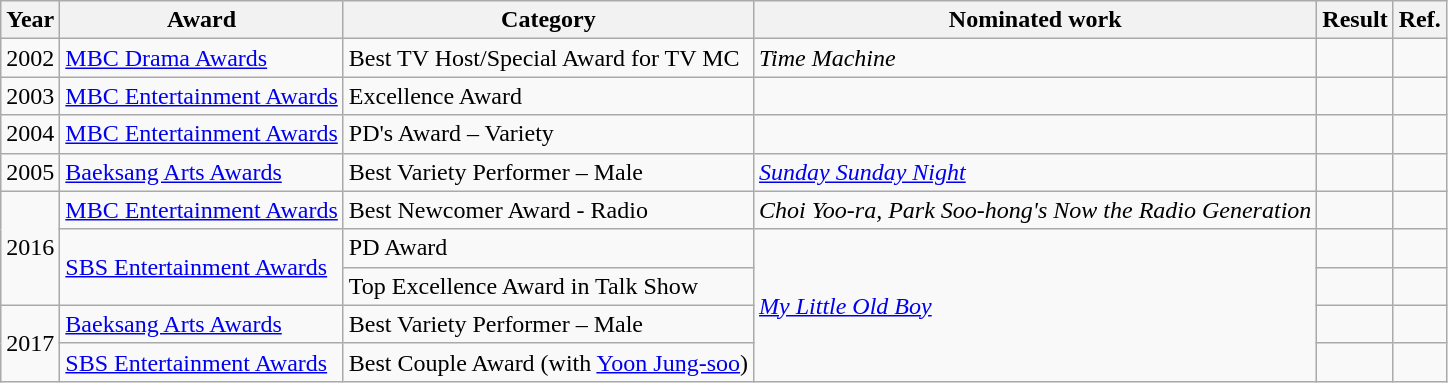<table class="wikitable">
<tr>
<th>Year</th>
<th>Award</th>
<th>Category</th>
<th>Nominated work</th>
<th>Result</th>
<th>Ref.</th>
</tr>
<tr>
<td>2002</td>
<td><a href='#'>MBC Drama Awards</a></td>
<td>Best TV Host/Special Award for TV MC</td>
<td><em>Time Machine</em></td>
<td></td>
<td></td>
</tr>
<tr>
<td>2003</td>
<td><a href='#'>MBC Entertainment Awards</a></td>
<td>Excellence Award</td>
<td></td>
<td></td>
<td></td>
</tr>
<tr>
<td>2004</td>
<td><a href='#'>MBC Entertainment Awards</a></td>
<td>PD's Award – Variety</td>
<td></td>
<td></td>
<td></td>
</tr>
<tr>
<td>2005</td>
<td><a href='#'>Baeksang Arts Awards</a></td>
<td>Best Variety Performer – Male</td>
<td><em><a href='#'>Sunday Sunday Night</a></em></td>
<td></td>
<td></td>
</tr>
<tr>
<td rowspan="3">2016</td>
<td><a href='#'>MBC Entertainment Awards</a></td>
<td>Best Newcomer Award - Radio</td>
<td><em>Choi Yoo-ra, Park Soo-hong's Now the Radio Generation</em></td>
<td></td>
<td></td>
</tr>
<tr>
<td rowspan="2"><a href='#'>SBS Entertainment Awards</a></td>
<td>PD Award</td>
<td rowspan="4"><em><a href='#'>My Little Old Boy</a></em></td>
<td></td>
<td></td>
</tr>
<tr>
<td>Top Excellence Award in Talk Show</td>
<td></td>
<td></td>
</tr>
<tr>
<td rowspan="2">2017</td>
<td><a href='#'>Baeksang Arts Awards</a></td>
<td>Best Variety Performer – Male</td>
<td></td>
<td></td>
</tr>
<tr>
<td><a href='#'>SBS Entertainment Awards</a></td>
<td>Best Couple Award (with <a href='#'>Yoon Jung-soo</a>)</td>
<td></td>
<td></td>
</tr>
</table>
